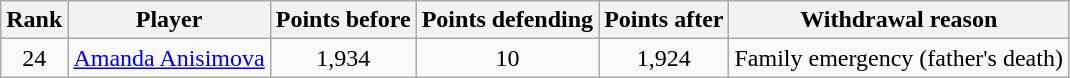<table class="wikitable sortable" style="text-align:center;">
<tr>
<th>Rank</th>
<th>Player</th>
<th>Points before</th>
<th>Points defending</th>
<th>Points after</th>
<th>Withdrawal reason</th>
</tr>
<tr>
<td>24</td>
<td align="left"> <a href='#'>Amanda Anisimova</a></td>
<td>1,934</td>
<td>10</td>
<td>1,924</td>
<td align="left">Family emergency (father's death)</td>
</tr>
</table>
